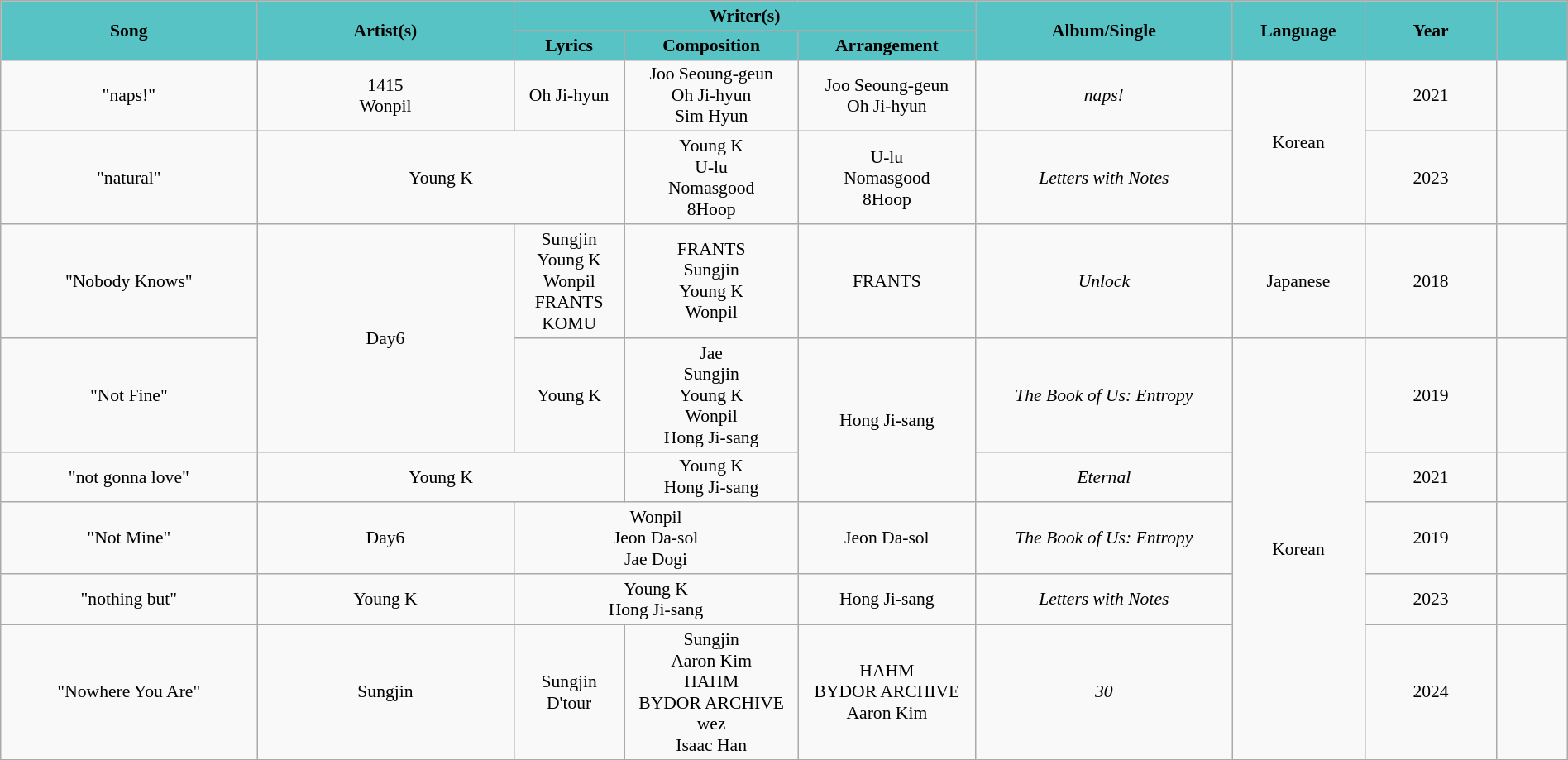<table class="wikitable" style="margin:0.5em auto; clear:both; font-size:.9em; text-align:center; width:100%">
<tr>
<th rowspan=2 style="width:200px; background:#57c3c5;">Song</th>
<th rowspan=2 style="width:200px; background:#57c3c5;">Artist(s)</th>
<th colspan=3 style="width:700px; background:#57c3c5;">Writer(s)</th>
<th rowspan=2 style="width:200px; background:#57c3c5;">Album/Single</th>
<th rowspan=2 style="width:100px; background:#57c3c5;">Language</th>
<th rowspan=2 style="width:100px; background:#57c3c5;">Year</th>
<th rowspan=2 style="width:50px;  background:#57c3c5;"></th>
</tr>
<tr>
<th style="background:#57c3c5">Lyrics</th>
<th style="background:#57c3c5">Composition</th>
<th style="background:#57c3c5">Arrangement</th>
</tr>
<tr>
<td>"naps!"</td>
<td>1415<br>Wonpil</td>
<td>Oh Ji-hyun</td>
<td>Joo Seoung-geun<br>Oh Ji-hyun<br>Sim Hyun</td>
<td>Joo Seoung-geun<br>Oh Ji-hyun</td>
<td><em>naps!</em></td>
<td rowspan=2>Korean</td>
<td>2021</td>
<td></td>
</tr>
<tr>
<td>"natural"</td>
<td colspan=2>Young K</td>
<td>Young K<br>U-lu<br>Nomasgood<br>8Hoop</td>
<td>U-lu<br>Nomasgood<br>8Hoop</td>
<td><em>Letters with Notes</em></td>
<td>2023</td>
<td></td>
</tr>
<tr>
<td>"Nobody Knows"</td>
<td rowspan=2>Day6</td>
<td>Sungjin<br>Young K<br>Wonpil<br>FRANTS<br>KOMU</td>
<td>FRANTS<br>Sungjin<br>Young K<br>Wonpil</td>
<td>FRANTS</td>
<td><em>Unlock</em></td>
<td>Japanese</td>
<td>2018</td>
<td></td>
</tr>
<tr>
<td>"Not Fine"<br></td>
<td>Young K</td>
<td>Jae<br>Sungjin<br>Young K<br>Wonpil<br>Hong Ji-sang</td>
<td rowspan=2>Hong Ji-sang</td>
<td><em>The Book of Us: Entropy</em></td>
<td rowspan=5>Korean</td>
<td>2019</td>
<td></td>
</tr>
<tr>
<td>"not gonna love"<br></td>
<td colspan=2>Young K</td>
<td>Young K<br>Hong Ji-sang</td>
<td><em>Eternal</em></td>
<td>2021</td>
<td></td>
</tr>
<tr>
<td>"Not Mine"</td>
<td>Day6</td>
<td colspan=2>Wonpil<br>Jeon Da-sol<br>Jae Dogi</td>
<td>Jeon Da-sol</td>
<td><em>The Book of Us: Entropy</em></td>
<td>2019</td>
<td></td>
</tr>
<tr>
<td>"nothing but"<br></td>
<td>Young K</td>
<td colspan=2>Young K<br>Hong Ji-sang</td>
<td>Hong Ji-sang</td>
<td><em>Letters with Notes</em></td>
<td>2023</td>
<td></td>
</tr>
<tr>
<td>"Nowhere You Are"<br></td>
<td>Sungjin</td>
<td>Sungjin<br>D'tour</td>
<td>Sungjin<br>Aaron Kim<br>HAHM<br>BYDOR ARCHIVE<br>wez<br>Isaac Han</td>
<td>HAHM<br>BYDOR ARCHIVE<br>Aaron Kim</td>
<td><em>30</em></td>
<td>2024</td>
<td></td>
</tr>
</table>
